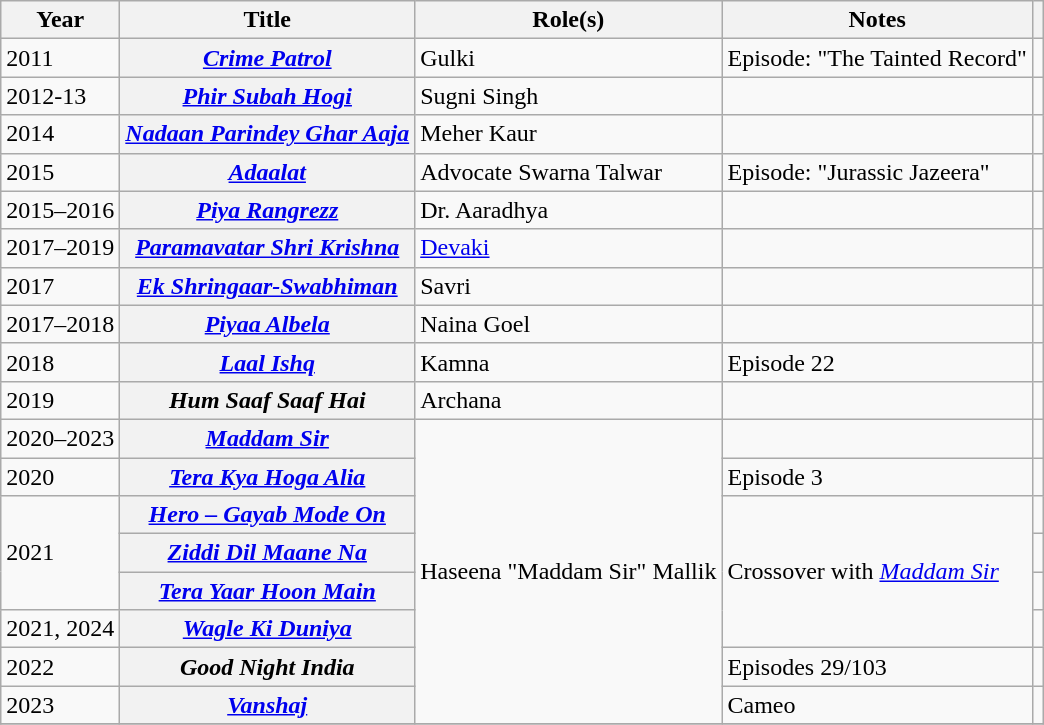<table class="wikitable plainrowheaders sortable" style="margin-right: 0;">
<tr>
<th scope="col">Year</th>
<th scope="col">Title</th>
<th scope="col" class="unsortable">Role(s)</th>
<th scope="col" class="unsortable">Notes</th>
<th scope="col" class="unsortable"></th>
</tr>
<tr>
<td>2011</td>
<th scope="row"><em><a href='#'>Crime Patrol</a></em></th>
<td>Gulki</td>
<td>Episode: "The Tainted Record"</td>
<td></td>
</tr>
<tr>
<td>2012-13</td>
<th scope="row"><em><a href='#'>Phir Subah Hogi</a></em></th>
<td>Sugni Singh</td>
<td></td>
<td style="text-align:center;"></td>
</tr>
<tr>
<td>2014</td>
<th scope="row"><em><a href='#'>Nadaan Parindey Ghar Aaja</a></em></th>
<td>Meher Kaur</td>
<td></td>
<td></td>
</tr>
<tr>
<td>2015</td>
<th scope="row"><em><a href='#'>Adaalat</a></em></th>
<td>Advocate Swarna Talwar</td>
<td>Episode: "Jurassic Jazeera"</td>
<td></td>
</tr>
<tr>
<td>2015–2016</td>
<th scope="row"><em><a href='#'>Piya Rangrezz</a></em></th>
<td>Dr. Aaradhya</td>
<td></td>
<td></td>
</tr>
<tr>
<td>2017–2019</td>
<th scope="row"><em><a href='#'>Paramavatar Shri Krishna</a></em></th>
<td><a href='#'>Devaki</a></td>
<td></td>
<td></td>
</tr>
<tr>
<td>2017</td>
<th scope="row"><em><a href='#'>Ek Shringaar-Swabhiman</a></em></th>
<td>Savri</td>
<td></td>
<td></td>
</tr>
<tr>
<td>2017–2018</td>
<th scope="row"><em><a href='#'>Piyaa Albela</a></em></th>
<td>Naina Goel</td>
<td></td>
<td></td>
</tr>
<tr>
<td>2018</td>
<th scope="row"><em><a href='#'>Laal Ishq</a></em></th>
<td>Kamna</td>
<td>Episode 22</td>
<td></td>
</tr>
<tr>
<td>2019</td>
<th scope="row"><em>Hum Saaf Saaf Hai</em></th>
<td>Archana</td>
<td></td>
<td></td>
</tr>
<tr>
<td>2020–2023</td>
<th scope="row"><em><a href='#'>Maddam Sir</a></em></th>
<td rowspan="8">Haseena "Maddam Sir" Mallik</td>
<td></td>
<td></td>
</tr>
<tr>
<td>2020</td>
<th scope="row"><em><a href='#'>Tera Kya Hoga Alia</a></em></th>
<td>Episode 3</td>
<td></td>
</tr>
<tr>
<td rowspan=3>2021</td>
<th scope="row"><em><a href='#'>Hero – Gayab Mode On</a></em></th>
<td rowspan="4">Crossover with <em><a href='#'>Maddam Sir</a></em></td>
<td></td>
</tr>
<tr>
<th scope="row"><em><a href='#'>Ziddi Dil Maane Na</a></em></th>
<td></td>
</tr>
<tr>
<th scope="row"><em><a href='#'>Tera Yaar Hoon Main</a></em></th>
<td></td>
</tr>
<tr>
<td>2021, 2024</td>
<th scope="row"><em><a href='#'>Wagle Ki Duniya</a></em></th>
</tr>
<tr>
<td>2022</td>
<th scope="row"><em>Good Night India</em></th>
<td>Episodes 29/103</td>
<td></td>
</tr>
<tr>
<td>2023</td>
<th scope="row"><em><a href='#'>Vanshaj</a></em></th>
<td>Cameo</td>
<td></td>
</tr>
<tr>
</tr>
</table>
